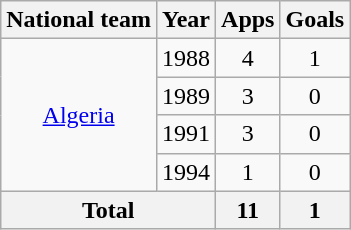<table class="wikitable" style="text-align:center">
<tr>
<th>National team</th>
<th>Year</th>
<th>Apps</th>
<th>Goals</th>
</tr>
<tr>
<td rowspan="4"><a href='#'>Algeria</a></td>
<td>1988</td>
<td>4</td>
<td>1</td>
</tr>
<tr>
<td>1989</td>
<td>3</td>
<td>0</td>
</tr>
<tr>
<td>1991</td>
<td>3</td>
<td>0</td>
</tr>
<tr>
<td>1994</td>
<td>1</td>
<td>0</td>
</tr>
<tr>
<th colspan="2">Total</th>
<th>11</th>
<th>1</th>
</tr>
</table>
